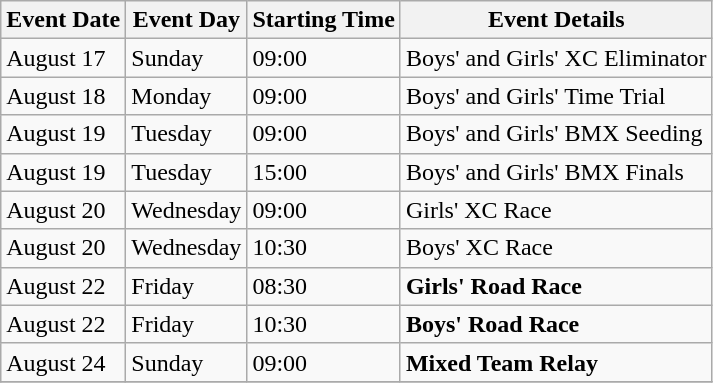<table class="wikitable">
<tr>
<th>Event Date</th>
<th>Event Day</th>
<th>Starting Time</th>
<th>Event Details</th>
</tr>
<tr>
<td>August 17</td>
<td>Sunday</td>
<td>09:00</td>
<td>Boys' and Girls' XC Eliminator</td>
</tr>
<tr>
<td>August 18</td>
<td>Monday</td>
<td>09:00</td>
<td>Boys' and Girls' Time Trial</td>
</tr>
<tr>
<td>August 19</td>
<td>Tuesday</td>
<td>09:00</td>
<td>Boys' and Girls' BMX Seeding</td>
</tr>
<tr>
<td>August 19</td>
<td>Tuesday</td>
<td>15:00</td>
<td>Boys' and Girls' BMX Finals</td>
</tr>
<tr>
<td>August 20</td>
<td>Wednesday</td>
<td>09:00</td>
<td>Girls' XC Race</td>
</tr>
<tr>
<td>August 20</td>
<td>Wednesday</td>
<td>10:30</td>
<td>Boys' XC Race</td>
</tr>
<tr>
<td>August 22</td>
<td>Friday</td>
<td>08:30</td>
<td><strong>Girls' Road Race</strong></td>
</tr>
<tr>
<td>August 22</td>
<td>Friday</td>
<td>10:30</td>
<td><strong>Boys' Road Race</strong></td>
</tr>
<tr>
<td>August 24</td>
<td>Sunday</td>
<td>09:00</td>
<td><strong>Mixed Team Relay</strong></td>
</tr>
<tr>
</tr>
</table>
